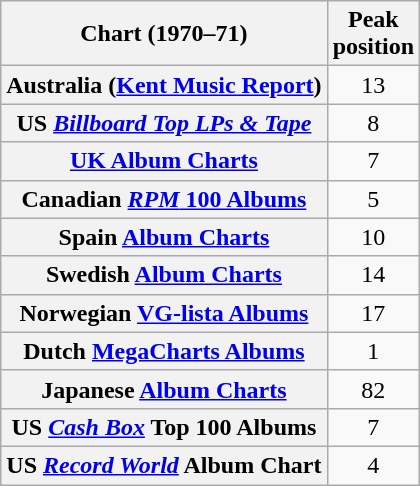<table class="wikitable sortable plainrowheaders">
<tr>
<th scope="col">Chart (1970–71)</th>
<th scope="col">Peak<br>position</th>
</tr>
<tr>
<th scope="row">Australia (<a href='#'>Kent Music Report</a>)</th>
<td style="text-align:center;">13</td>
</tr>
<tr>
<th scope="row">US <a href='#'><em>Billboard Top LPs & Tape</em></a></th>
<td align="center">8</td>
</tr>
<tr>
<th scope="row"><a href='#'>UK Album Charts</a></th>
<td align="center">7</td>
</tr>
<tr>
<th scope="row">Canadian <a href='#'><em>RPM</em> 100 Albums</a></th>
<td align="center">5</td>
</tr>
<tr>
<th scope="row">Spain <a href='#'>Album Charts</a></th>
<td align="center">10</td>
</tr>
<tr>
<th scope="row">Swedish <a href='#'>Album Charts</a></th>
<td align="center">14</td>
</tr>
<tr>
<th scope="row">Norwegian <a href='#'>VG-lista Albums</a></th>
<td align="center">17</td>
</tr>
<tr>
<th scope="row">Dutch <a href='#'>MegaCharts Albums</a></th>
<td align="center">1</td>
</tr>
<tr>
<th scope="row">Japanese <a href='#'>Album Charts</a></th>
<td align="center">82</td>
</tr>
<tr>
<th scope="row">US <em><a href='#'>Cash Box</a></em> Top 100 Albums</th>
<td align="center">7</td>
</tr>
<tr>
<th scope="row">US <em><a href='#'>Record World</a></em> Album Chart</th>
<td align="center">4</td>
</tr>
</table>
